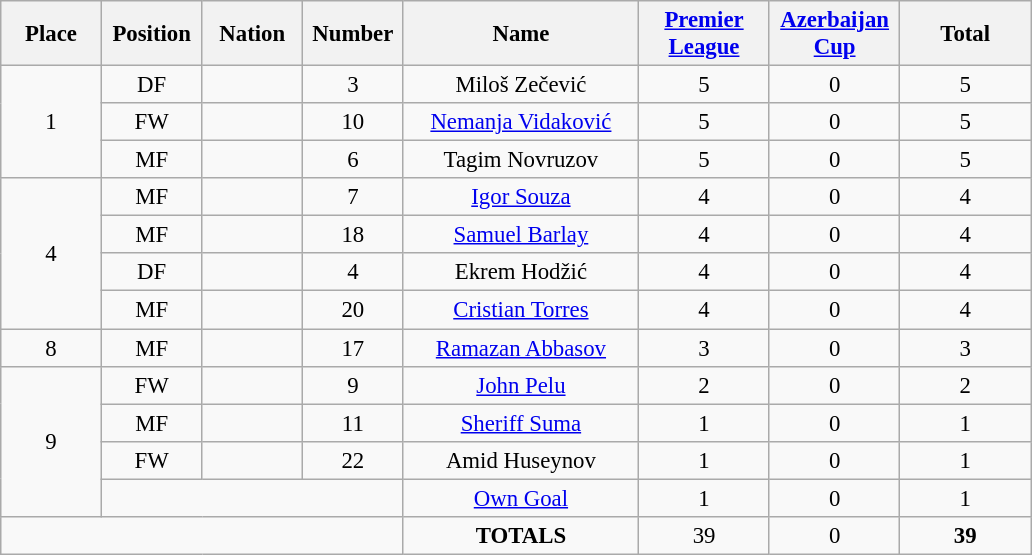<table class="wikitable" style="font-size: 95%; text-align: center;">
<tr>
<th width=60>Place</th>
<th width=60>Position</th>
<th width=60>Nation</th>
<th width=60>Number</th>
<th width=150>Name</th>
<th width=80><a href='#'>Premier League</a></th>
<th width=80><a href='#'>Azerbaijan Cup</a></th>
<th width=80>Total</th>
</tr>
<tr>
<td rowspan="3">1</td>
<td>DF</td>
<td></td>
<td>3</td>
<td>Miloš Zečević</td>
<td>5</td>
<td>0</td>
<td>5</td>
</tr>
<tr>
<td>FW</td>
<td></td>
<td>10</td>
<td><a href='#'>Nemanja Vidaković</a></td>
<td>5</td>
<td>0</td>
<td>5</td>
</tr>
<tr>
<td>MF</td>
<td></td>
<td>6</td>
<td>Tagim Novruzov</td>
<td>5</td>
<td>0</td>
<td>5</td>
</tr>
<tr>
<td rowspan="4">4</td>
<td>MF</td>
<td></td>
<td>7</td>
<td><a href='#'>Igor Souza</a></td>
<td>4</td>
<td>0</td>
<td>4</td>
</tr>
<tr>
<td>MF</td>
<td></td>
<td>18</td>
<td><a href='#'>Samuel Barlay</a></td>
<td>4</td>
<td>0</td>
<td>4</td>
</tr>
<tr>
<td>DF</td>
<td></td>
<td>4</td>
<td>Ekrem Hodžić</td>
<td>4</td>
<td>0</td>
<td>4</td>
</tr>
<tr>
<td>MF</td>
<td></td>
<td>20</td>
<td><a href='#'>Cristian Torres</a></td>
<td>4</td>
<td>0</td>
<td>4</td>
</tr>
<tr>
<td>8</td>
<td>MF</td>
<td></td>
<td>17</td>
<td><a href='#'>Ramazan Abbasov</a></td>
<td>3</td>
<td>0</td>
<td>3</td>
</tr>
<tr>
<td rowspan="4">9</td>
<td>FW</td>
<td></td>
<td>9</td>
<td><a href='#'>John Pelu</a></td>
<td>2</td>
<td>0</td>
<td>2</td>
</tr>
<tr>
<td>MF</td>
<td></td>
<td>11</td>
<td><a href='#'>Sheriff Suma</a></td>
<td>1</td>
<td>0</td>
<td>1</td>
</tr>
<tr>
<td>FW</td>
<td></td>
<td>22</td>
<td>Amid Huseynov</td>
<td>1</td>
<td>0</td>
<td>1</td>
</tr>
<tr>
<td colspan="3"></td>
<td><a href='#'>Own Goal</a></td>
<td>1</td>
<td>0</td>
<td>1</td>
</tr>
<tr>
<td colspan="4"></td>
<td><strong>TOTALS</strong></td>
<td>39</td>
<td>0</td>
<td><strong>39</strong></td>
</tr>
</table>
